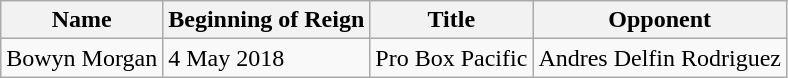<table class="wikitable">
<tr>
<th>Name</th>
<th>Beginning of Reign</th>
<th>Title</th>
<th>Opponent</th>
</tr>
<tr>
<td>Bowyn Morgan</td>
<td>4 May 2018</td>
<td>Pro Box Pacific</td>
<td>Andres Delfin Rodriguez</td>
</tr>
</table>
